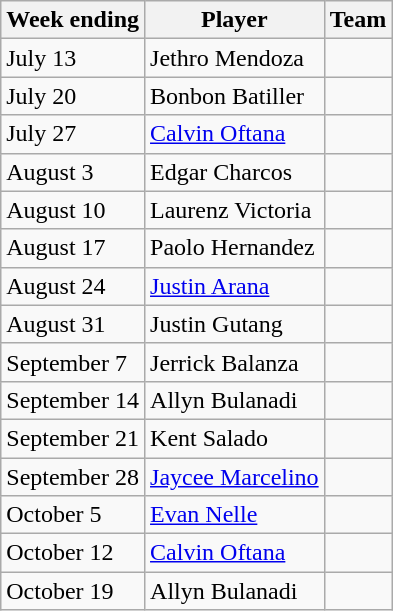<table class="wikitable">
<tr>
<th>Week ending</th>
<th>Player</th>
<th>Team</th>
</tr>
<tr>
<td>July 13</td>
<td> Jethro Mendoza</td>
<td></td>
</tr>
<tr>
<td>July 20</td>
<td> Bonbon Batiller</td>
<td></td>
</tr>
<tr>
<td>July 27</td>
<td> <a href='#'>Calvin Oftana</a></td>
<td></td>
</tr>
<tr>
<td>August 3</td>
<td> Edgar Charcos</td>
<td></td>
</tr>
<tr>
<td>August 10</td>
<td> Laurenz Victoria</td>
<td></td>
</tr>
<tr>
<td>August 17</td>
<td> Paolo Hernandez</td>
<td></td>
</tr>
<tr>
<td>August 24</td>
<td> <a href='#'>Justin Arana</a></td>
<td></td>
</tr>
<tr>
<td>August 31</td>
<td> Justin Gutang</td>
<td></td>
</tr>
<tr>
<td>September 7</td>
<td> Jerrick Balanza</td>
<td></td>
</tr>
<tr>
<td>September 14</td>
<td> Allyn Bulanadi</td>
<td></td>
</tr>
<tr>
<td>September 21</td>
<td> Kent Salado</td>
<td></td>
</tr>
<tr>
<td>September 28</td>
<td> <a href='#'>Jaycee Marcelino</a></td>
<td></td>
</tr>
<tr>
<td>October 5</td>
<td> <a href='#'>Evan Nelle</a></td>
<td></td>
</tr>
<tr>
<td>October 12</td>
<td> <a href='#'>Calvin Oftana</a></td>
<td></td>
</tr>
<tr>
<td>October 19</td>
<td> Allyn Bulanadi</td>
<td></td>
</tr>
</table>
